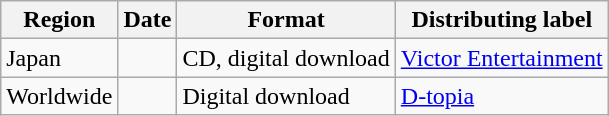<table class="wikitable">
<tr>
<th>Region</th>
<th>Date</th>
<th>Format</th>
<th>Distributing label</th>
</tr>
<tr>
<td>Japan</td>
<td></td>
<td>CD, digital download</td>
<td><a href='#'>Victor Entertainment</a></td>
</tr>
<tr>
<td>Worldwide</td>
<td></td>
<td>Digital download</td>
<td><a href='#'>D-topia</a></td>
</tr>
</table>
